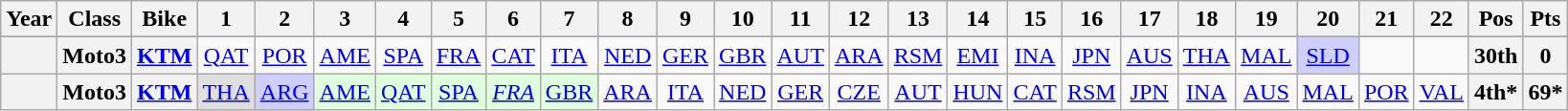<table class="wikitable" style="text-align:center;">
<tr>
<th>Year</th>
<th>Class</th>
<th>Bike</th>
<th>1</th>
<th>2</th>
<th>3</th>
<th>4</th>
<th>5</th>
<th>6</th>
<th>7</th>
<th>8</th>
<th>9</th>
<th>10</th>
<th>11</th>
<th>12</th>
<th>13</th>
<th>14</th>
<th>15</th>
<th>16</th>
<th>17</th>
<th>18</th>
<th>19</th>
<th>20</th>
<th>21</th>
<th>22</th>
<th>Pos</th>
<th>Pts</th>
</tr>
<tr>
</tr>
<tr>
<th></th>
<th>Moto3</th>
<th><a href='#'>KTM</a></th>
<td><a href='#'>QAT</a></td>
<td><a href='#'>POR</a></td>
<td><a href='#'>AME</a></td>
<td><a href='#'>SPA</a></td>
<td><a href='#'>FRA</a></td>
<td><a href='#'>CAT</a></td>
<td><a href='#'>ITA</a></td>
<td><a href='#'>NED</a></td>
<td><a href='#'>GER</a></td>
<td><a href='#'>GBR</a></td>
<td><a href='#'>AUT</a></td>
<td><a href='#'>ARA</a></td>
<td><a href='#'>RSM</a></td>
<td><a href='#'>EMI</a></td>
<td><a href='#'>INA</a></td>
<td><a href='#'>JPN</a></td>
<td><a href='#'>AUS</a></td>
<td><a href='#'>THA</a></td>
<td><a href='#'>MAL</a></td>
<td style="background:#CFCFFF;"><a href='#'>SLD</a><br></td>
<td></td>
<td></td>
<th>30th</th>
<th>0</th>
</tr>
<tr>
<th></th>
<th>Moto3</th>
<th><a href='#'>KTM</a></th>
<td style="background:#DFDFDF;"><a href='#'>THA</a><br></td>
<td style="background:#CFCFFF;"><a href='#'>ARG</a><br></td>
<td style="background:#DFFFDF;"><a href='#'>AME</a><br></td>
<td style="background:#DFFFDF;"><a href='#'>QAT</a><br></td>
<td style="background:#DFFFDF;"><a href='#'>SPA</a><br></td>
<td style="background:#DFFFDF;"><em><a href='#'>FRA</a></em><br></td>
<td style="background:#DFFFDF;"><a href='#'>GBR</a><br></td>
<td style="background:#;"><a href='#'>ARA</a><br></td>
<td style="background:#;"><a href='#'>ITA</a><br></td>
<td style="background:#;"><a href='#'>NED</a><br></td>
<td style="background:#;"><a href='#'>GER</a><br></td>
<td style="background:#;"><a href='#'>CZE</a><br></td>
<td style="background:#;"><a href='#'>AUT</a><br></td>
<td style="background:#;"><a href='#'>HUN</a><br></td>
<td style="background:#;"><a href='#'>CAT</a><br></td>
<td style="background:#;"><a href='#'>RSM</a><br></td>
<td style="background:#;"><a href='#'>JPN</a><br></td>
<td style="background:#;"><a href='#'>INA</a><br></td>
<td style="background:#;"><a href='#'>AUS</a><br></td>
<td style="background:#;"><a href='#'>MAL</a><br></td>
<td style="background:#;"><a href='#'>POR</a><br></td>
<td style="background:#;"><a href='#'>VAL</a><br></td>
<th>4th*</th>
<th>69*</th>
</tr>
</table>
